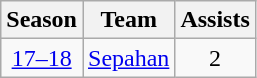<table class="wikitable" style="text-align: center;">
<tr>
<th>Season</th>
<th>Team</th>
<th>Assists</th>
</tr>
<tr>
<td><a href='#'>17–18</a></td>
<td rowspan="1"><a href='#'>Sepahan</a></td>
<td>2</td>
</tr>
</table>
